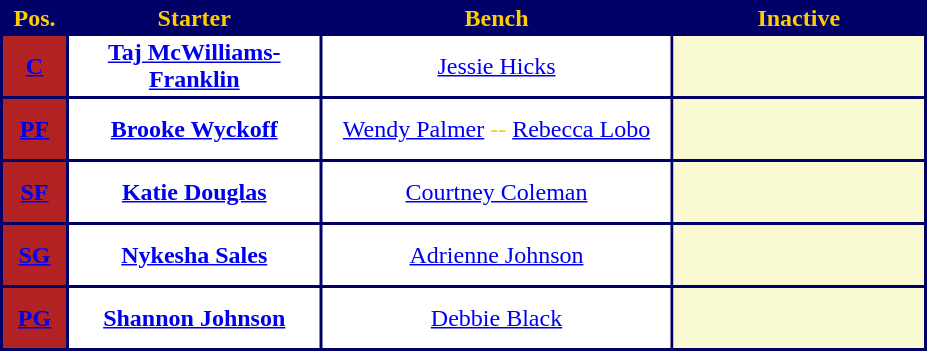<table style="text-align: center; background:#000066; color:#FFCC00">
<tr>
<th width="40">Pos.</th>
<th width="165">Starter</th>
<th width="230">Bench</th>
<th width="165">Inactive</th>
</tr>
<tr style="height:40px; background:white; color:#FFCC00">
<th style="background:#B22222"><a href='#'><span>C</span></a></th>
<td><strong><a href='#'><span>Taj McWilliams-Franklin</span></a></strong></td>
<td><a href='#'><span>Jessie Hicks</span></a></td>
<td style="background:#FAFAD2"></td>
</tr>
<tr style="height:40px; background:white; color:#FFCC00">
<th style="background:#B22222"><a href='#'><span>PF</span></a></th>
<td><strong><a href='#'><span>Brooke Wyckoff</span></a></strong></td>
<td><a href='#'><span>Wendy Palmer</span></a> <span>--</span> <a href='#'><span>Rebecca Lobo</span></a></td>
<td style="background:#FAFAD2"></td>
</tr>
<tr style="height:40px; background:white; color:#FFCC00">
<th style="background:#B22222"><a href='#'><span>SF</span></a></th>
<td><strong><a href='#'><span>Katie Douglas</span></a></strong></td>
<td><a href='#'><span>Courtney Coleman</span></a></td>
<td style="background:#FAFAD2"></td>
</tr>
<tr style="height:40px; background:white; color:#FFCC00">
<th style="background:#B22222"><a href='#'><span>SG</span></a></th>
<td><strong><a href='#'><span>Nykesha Sales</span></a></strong></td>
<td><a href='#'><span>Adrienne Johnson</span></a></td>
<td style="background:#FAFAD2"></td>
</tr>
<tr style="height:40px; background:white; color:#FFCC00">
<th style="background:#B22222"><a href='#'><span>PG</span></a></th>
<td><strong><a href='#'><span>Shannon Johnson</span></a></strong></td>
<td><a href='#'><span>Debbie Black</span></a></td>
<td style="background:#FAFAD2"></td>
</tr>
</table>
